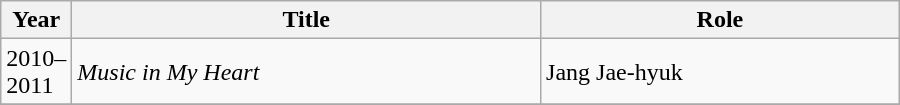<table class="wikitable" style="width:600px">
<tr>
<th width=10>Year</th>
<th>Title</th>
<th>Role</th>
</tr>
<tr>
<td>2010–2011</td>
<td><em>Music in My Heart</em></td>
<td>Jang Jae-hyuk</td>
</tr>
<tr>
</tr>
</table>
